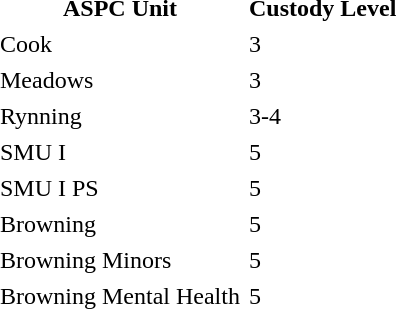<table border="0" cellpadding="2">
<tr>
<th>ASPC Unit</th>
<th>Custody Level</th>
</tr>
<tr>
<td>Cook</td>
<td>3</td>
</tr>
<tr>
<td>Meadows</td>
<td>3</td>
</tr>
<tr>
<td>Rynning</td>
<td>3-4</td>
</tr>
<tr>
<td>SMU I</td>
<td>5</td>
</tr>
<tr>
<td>SMU I PS</td>
<td>5</td>
</tr>
<tr>
<td>Browning</td>
<td>5</td>
</tr>
<tr>
<td>Browning Minors</td>
<td>5</td>
</tr>
<tr>
<td>Browning Mental Health</td>
<td>5</td>
</tr>
</table>
